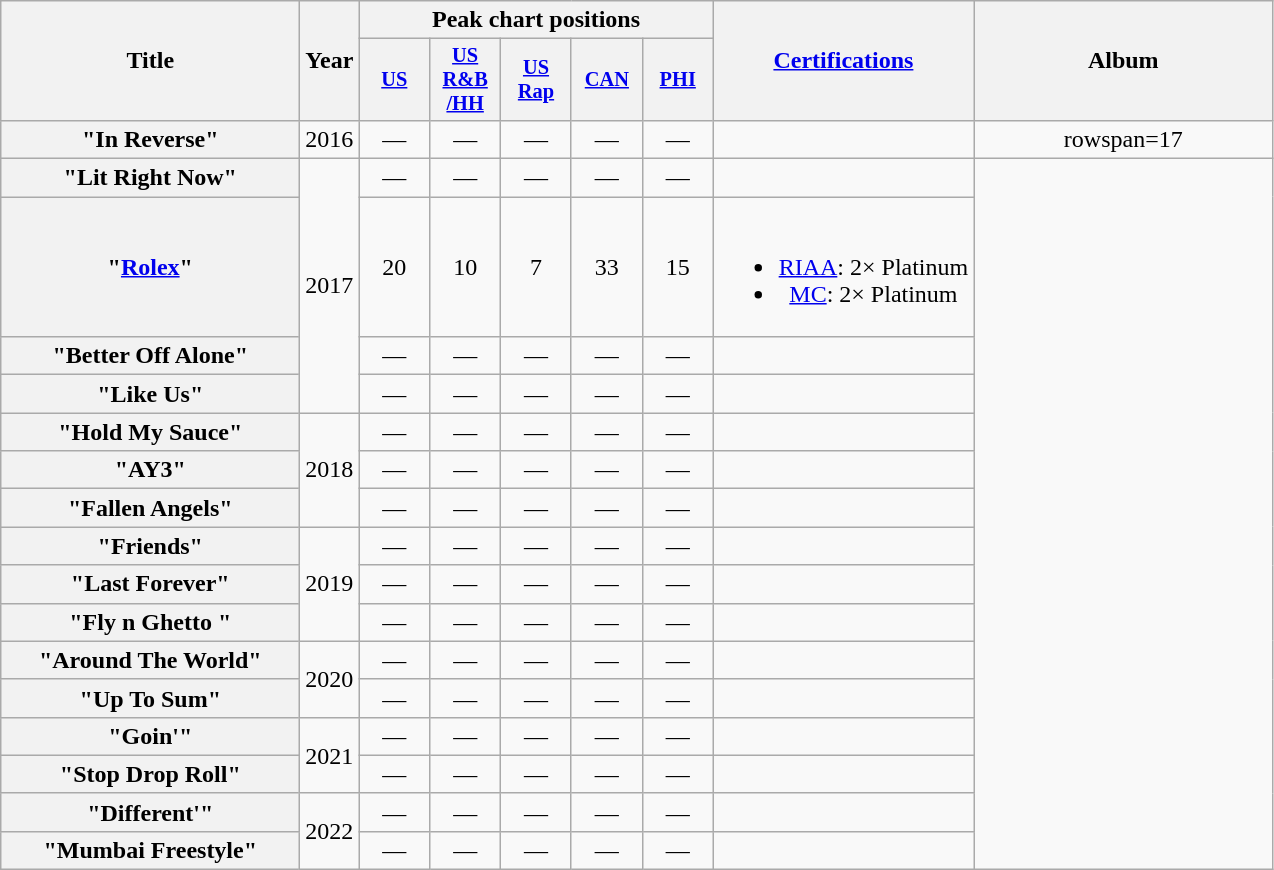<table class="wikitable plainrowheaders" style="text-align:center;">
<tr>
<th scope="col" rowspan=2 style="width:12em;">Title</th>
<th scope="col" rowspan=2 style="width:1em;">Year</th>
<th scope="col" colspan=5>Peak chart positions</th>
<th scope="col" rowspan="2"><a href='#'>Certifications</a></th>
<th scope="col" rowspan=2 style="width:12em;">Album</th>
</tr>
<tr>
<th scope="col" style="width:3em;font-size:85%;"><a href='#'>US</a><br></th>
<th scope="col" style="width:3em;font-size:85%;"><a href='#'>US<br>R&B<br>/HH</a><br></th>
<th scope="col" style="width:3em;font-size:85%;"><a href='#'>US<br>Rap</a><br></th>
<th scope="col" style="width:3em;font-size:85%;"><a href='#'>CAN</a><br></th>
<th scope="col" style="width:3em;font-size:85%;"><a href='#'>PHI</a><br></th>
</tr>
<tr>
<th scope="row">"In Reverse"</th>
<td>2016</td>
<td>—</td>
<td>—</td>
<td>—</td>
<td>—</td>
<td>—</td>
<td></td>
<td>rowspan=17 </td>
</tr>
<tr>
<th scope="row">"Lit Right Now"</th>
<td rowspan="4">2017</td>
<td>—</td>
<td>—</td>
<td>—</td>
<td>—</td>
<td>—</td>
<td></td>
</tr>
<tr>
<th scope="row">"<a href='#'>Rolex</a>"</th>
<td>20</td>
<td>10</td>
<td>7</td>
<td>33</td>
<td>15</td>
<td><br><ul><li><a href='#'>RIAA</a>: 2× Platinum</li><li><a href='#'>MC</a>: 2× Platinum</li></ul></td>
</tr>
<tr>
<th scope="row">"Better Off Alone"</th>
<td>—</td>
<td>—</td>
<td>—</td>
<td>—</td>
<td>—</td>
<td></td>
</tr>
<tr>
<th scope="row">"Like Us"</th>
<td>—</td>
<td>—</td>
<td>—</td>
<td>—</td>
<td>—</td>
<td></td>
</tr>
<tr>
<th scope="row">"Hold My Sauce"</th>
<td rowspan="3">2018</td>
<td>—</td>
<td>—</td>
<td>—</td>
<td>—</td>
<td>—</td>
<td></td>
</tr>
<tr>
<th scope="row">"AY3"<br></th>
<td>—</td>
<td>—</td>
<td>—</td>
<td>—</td>
<td>—</td>
<td></td>
</tr>
<tr>
<th scope="row">"Fallen Angels"</th>
<td>—</td>
<td>—</td>
<td>—</td>
<td>—</td>
<td>—</td>
<td></td>
</tr>
<tr>
<th scope="row">"Friends"<br></th>
<td rowspan=3>2019</td>
<td>—</td>
<td>—</td>
<td>—</td>
<td>—</td>
<td>—</td>
<td></td>
</tr>
<tr>
<th scope="row">"Last Forever"</th>
<td>—</td>
<td>—</td>
<td>—</td>
<td>—</td>
<td>—</td>
<td></td>
</tr>
<tr>
<th scope="row">"Fly n Ghetto "</th>
<td>—</td>
<td>—</td>
<td>—</td>
<td>—</td>
<td>—</td>
<td></td>
</tr>
<tr>
<th scope=row>"Around The World"</th>
<td rowspan=2>2020</td>
<td>—</td>
<td>—</td>
<td>—</td>
<td>—</td>
<td>—</td>
<td></td>
</tr>
<tr>
<th scope=row>"Up To Sum"</th>
<td>—</td>
<td>—</td>
<td>—</td>
<td>—</td>
<td>—</td>
<td></td>
</tr>
<tr>
<th scope=row>"Goin'"</th>
<td rowspan=2>2021</td>
<td>—</td>
<td>—</td>
<td>—</td>
<td>—</td>
<td>—</td>
<td></td>
</tr>
<tr>
<th scope=row>"Stop Drop Roll"</th>
<td>—</td>
<td>—</td>
<td>—</td>
<td>—</td>
<td>—</td>
<td></td>
</tr>
<tr>
<th scope=row>"Different'"</th>
<td rowspan=2>2022</td>
<td>—</td>
<td>—</td>
<td>—</td>
<td>—</td>
<td>—</td>
<td></td>
</tr>
<tr>
<th scope=row>"Mumbai Freestyle"</th>
<td>—</td>
<td>—</td>
<td>—</td>
<td>—</td>
<td>—</td>
<td></td>
</tr>
</table>
